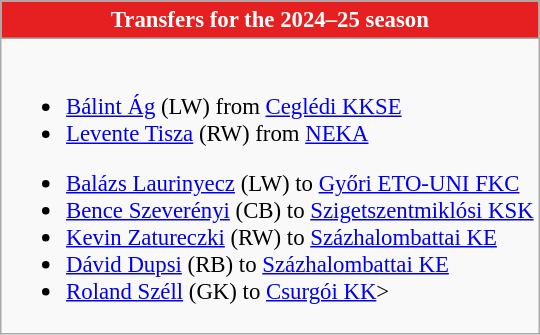<table class="wikitable collapsible collapsed" style="font-size:95%">
<tr>
<th style="color:#FFFFFF; background:#E62020"> <strong>Transfers for the 2024–25 season</strong></th>
</tr>
<tr>
<td><br>
<ul><li> <a href='#'>Bálint Ág</a> (LW) from  <a href='#'>Ceglédi KKSE</a></li><li> <a href='#'>Levente Tisza</a> (RW) from  <a href='#'>NEKA</a></li></ul><ul><li> <a href='#'>Balázs Laurinyecz</a> (LW) to  <a href='#'>Győri ETO-UNI FKC</a></li><li> <a href='#'>Bence Szeverényi</a> (CB) to  <a href='#'>Szigetszentmiklósi KSK</a></li><li> <a href='#'>Kevin Zatureczki</a> (RW) to  <a href='#'>Százhalombattai KE</a></li><li> <a href='#'>Dávid Dupsi</a> (RB) to  <a href='#'>Százhalombattai KE</a></li><li> <a href='#'>Roland Széll</a> (GK) to  <a href='#'>Csurgói KK</a>></li></ul></td>
</tr>
</table>
